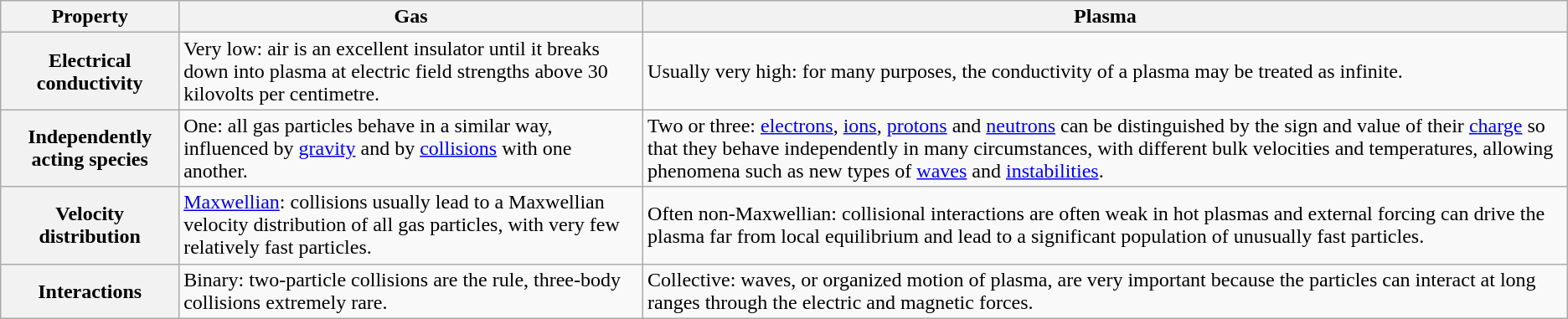<table class="wikitable">
<tr>
<th>Property</th>
<th>Gas</th>
<th>Plasma</th>
</tr>
<tr>
<th>Electrical conductivity</th>
<td>Very low: air is an excellent insulator until it breaks down into plasma at electric field strengths above 30 kilovolts per centimetre.</td>
<td>Usually very high: for many purposes, the conductivity of a plasma may be treated as infinite.</td>
</tr>
<tr>
<th>Independently acting species</th>
<td>One: all gas particles behave in a similar way, influenced by <a href='#'>gravity</a> and by <a href='#'>collisions</a> with one another.</td>
<td>Two or three: <a href='#'>electrons</a>, <a href='#'>ions</a>, <a href='#'>protons</a> and <a href='#'>neutrons</a> can be distinguished by the sign and value of their <a href='#'>charge</a> so that they behave independently in many circumstances, with different bulk velocities and temperatures, allowing phenomena such as new types of <a href='#'>waves</a> and <a href='#'>instabilities</a>.</td>
</tr>
<tr>
<th>Velocity distribution</th>
<td><a href='#'>Maxwellian</a>: collisions usually lead to a Maxwellian velocity distribution of all gas particles, with very few relatively fast particles.</td>
<td>Often non-Maxwellian: collisional interactions are often weak in hot plasmas and external forcing can drive the plasma far from local equilibrium and lead to a significant population of unusually fast particles.</td>
</tr>
<tr>
<th>Interactions</th>
<td>Binary: two-particle collisions are the rule, three-body collisions extremely rare.</td>
<td>Collective: waves, or organized motion of plasma, are very important because the particles can interact at long ranges through the electric and magnetic forces.</td>
</tr>
</table>
